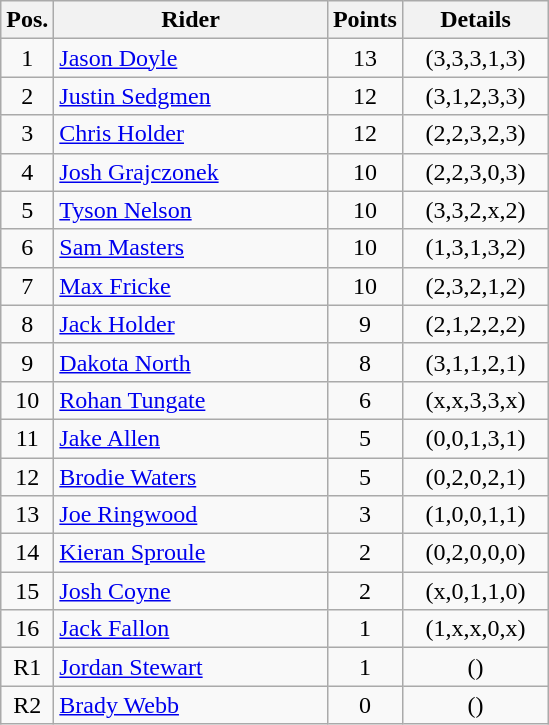<table class=wikitable>
<tr>
<th width=25px>Pos.</th>
<th width=175px>Rider</th>
<th width=40px>Points</th>
<th width=90px>Details</th>
</tr>
<tr align=center >
<td>1</td>
<td align=left><a href='#'>Jason Doyle</a></td>
<td>13</td>
<td>(3,3,3,1,3)</td>
</tr>
<tr align=center >
<td>2</td>
<td align=left><a href='#'>Justin Sedgmen</a></td>
<td>12</td>
<td>(3,1,2,3,3)</td>
</tr>
<tr align=center >
<td>3</td>
<td align=left><a href='#'>Chris Holder</a></td>
<td>12</td>
<td>(2,2,3,2,3)</td>
</tr>
<tr align=center >
<td>4</td>
<td align=left><a href='#'>Josh Grajczonek</a></td>
<td>10</td>
<td>(2,2,3,0,3)</td>
</tr>
<tr align=center >
<td>5</td>
<td align=left><a href='#'>Tyson Nelson</a></td>
<td>10</td>
<td>(3,3,2,x,2)</td>
</tr>
<tr align=center >
<td>6</td>
<td align=left><a href='#'>Sam Masters</a></td>
<td>10</td>
<td>(1,3,1,3,2)</td>
</tr>
<tr align=center >
<td>7</td>
<td align=left><a href='#'>Max Fricke</a></td>
<td>10</td>
<td>(2,3,2,1,2)</td>
</tr>
<tr align=center>
<td>8</td>
<td align=left><a href='#'>Jack Holder</a></td>
<td>9</td>
<td>(2,1,2,2,2)</td>
</tr>
<tr align=center>
<td>9</td>
<td align=left><a href='#'>Dakota North</a></td>
<td>8</td>
<td>(3,1,1,2,1)</td>
</tr>
<tr align=center>
<td>10</td>
<td align=left><a href='#'>Rohan Tungate</a></td>
<td>6</td>
<td>(x,x,3,3,x)</td>
</tr>
<tr align=center>
<td>11</td>
<td align=left><a href='#'>Jake Allen</a></td>
<td>5</td>
<td>(0,0,1,3,1)</td>
</tr>
<tr align=center>
<td>12</td>
<td align=left><a href='#'>Brodie Waters</a></td>
<td>5</td>
<td>(0,2,0,2,1)</td>
</tr>
<tr align=center>
<td>13</td>
<td align=left><a href='#'>Joe Ringwood</a></td>
<td>3</td>
<td>(1,0,0,1,1)</td>
</tr>
<tr align=center>
<td>14</td>
<td align=left><a href='#'>Kieran Sproule</a></td>
<td>2</td>
<td>(0,2,0,0,0)</td>
</tr>
<tr align=center>
<td>15</td>
<td align=left><a href='#'>Josh Coyne</a></td>
<td>2</td>
<td>(x,0,1,1,0)</td>
</tr>
<tr align=center>
<td>16</td>
<td align=left><a href='#'>Jack Fallon</a></td>
<td>1</td>
<td>(1,x,x,0,x)</td>
</tr>
<tr align=center>
<td>R1</td>
<td align=left><a href='#'>Jordan Stewart</a></td>
<td>1</td>
<td>()</td>
</tr>
<tr align=center>
<td>R2</td>
<td align=left><a href='#'>Brady Webb</a></td>
<td>0</td>
<td>()</td>
</tr>
</table>
